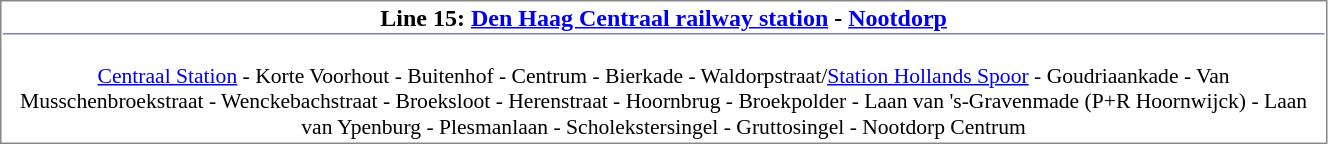<table align=left cellspacing=1 style="border:1px solid #888888;" width="70%">
<tr>
<td align=center style="border-bottom:1px solid #7D81BE;"><strong>Line 15: <a href='#'>Den Haag Centraal railway station</a> - <a href='#'>Nootdorp</a></strong></td>
</tr>
<tr>
<td align="center" style="font-size: 90%;" colspan="2"><br><a href='#'>Centraal Station</a> - Korte Voorhout - Buitenhof - Centrum - Bierkade - Waldorpstraat/<a href='#'>Station Hollands Spoor</a> - Goudriaankade - Van Musschenbroekstraat - Wenckebachstraat - Broeksloot - Herenstraat - Hoornbrug - Broekpolder - Laan van 's-Gravenmade (P+R Hoornwijck) - Laan van Ypenburg - Plesmanlaan - Scholekstersingel - Gruttosingel - Nootdorp Centrum</td>
</tr>
</table>
